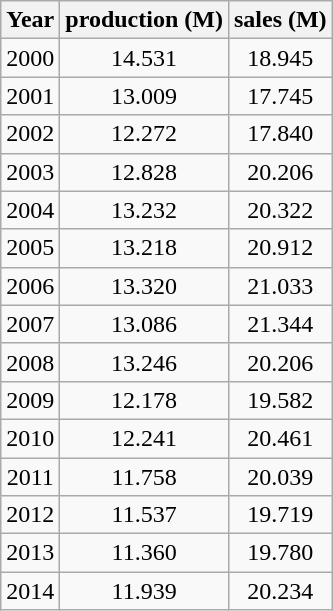<table class="wikitable sortable" style="text-align: center;">
<tr>
<th>Year</th>
<th>production (M)</th>
<th>sales (M)</th>
</tr>
<tr>
<td>2000</td>
<td>14.531</td>
<td>18.945</td>
</tr>
<tr>
<td>2001</td>
<td>13.009</td>
<td>17.745</td>
</tr>
<tr>
<td>2002</td>
<td>12.272</td>
<td>17.840</td>
</tr>
<tr>
<td>2003</td>
<td>12.828</td>
<td>20.206</td>
</tr>
<tr>
<td>2004</td>
<td>13.232</td>
<td>20.322</td>
</tr>
<tr>
<td>2005</td>
<td>13.218</td>
<td>20.912</td>
</tr>
<tr>
<td>2006</td>
<td>13.320</td>
<td>21.033</td>
</tr>
<tr>
<td>2007</td>
<td>13.086</td>
<td>21.344</td>
</tr>
<tr>
<td>2008</td>
<td>13.246</td>
<td>20.206</td>
</tr>
<tr>
<td>2009</td>
<td>12.178</td>
<td>19.582</td>
</tr>
<tr>
<td>2010</td>
<td>12.241</td>
<td>20.461</td>
</tr>
<tr>
<td>2011</td>
<td>11.758</td>
<td>20.039</td>
</tr>
<tr>
<td>2012</td>
<td>11.537</td>
<td>19.719</td>
</tr>
<tr>
<td>2013</td>
<td>11.360</td>
<td>19.780</td>
</tr>
<tr>
<td>2014</td>
<td>11.939</td>
<td>20.234</td>
</tr>
</table>
